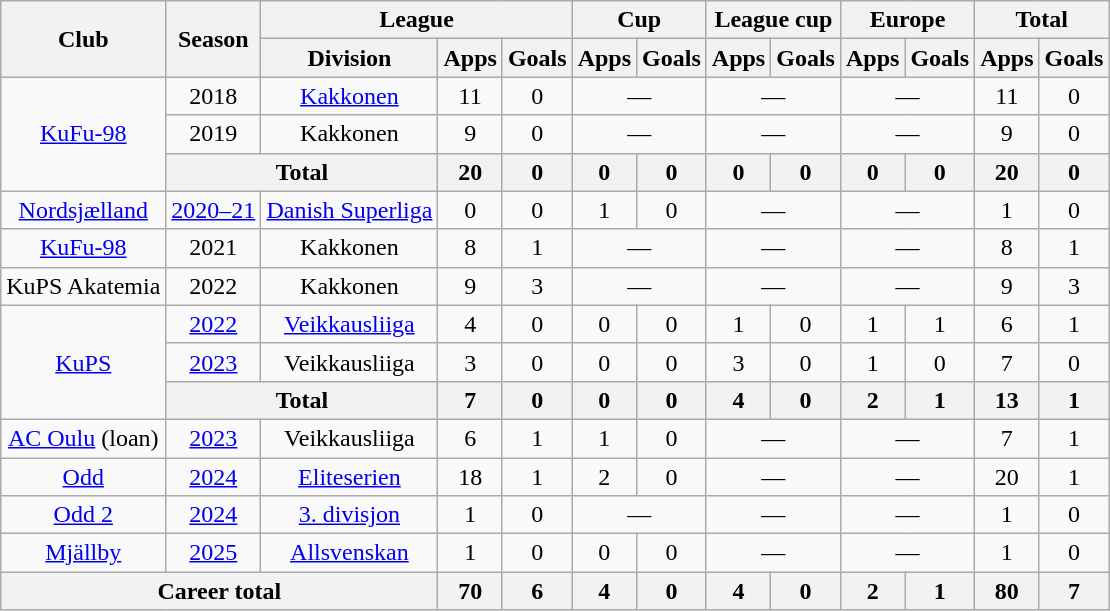<table class="wikitable" style="text-align:center">
<tr>
<th rowspan="2">Club</th>
<th rowspan="2">Season</th>
<th colspan="3">League</th>
<th colspan="2">Cup</th>
<th colspan="2">League cup</th>
<th colspan="2">Europe</th>
<th colspan="2">Total</th>
</tr>
<tr>
<th>Division</th>
<th>Apps</th>
<th>Goals</th>
<th>Apps</th>
<th>Goals</th>
<th>Apps</th>
<th>Goals</th>
<th>Apps</th>
<th>Goals</th>
<th>Apps</th>
<th>Goals</th>
</tr>
<tr>
<td rowspan="3"><a href='#'>KuFu-98</a></td>
<td>2018</td>
<td><a href='#'>Kakkonen</a></td>
<td>11</td>
<td>0</td>
<td colspan="2">—</td>
<td colspan="2">—</td>
<td colspan="2">—</td>
<td>11</td>
<td>0</td>
</tr>
<tr>
<td>2019</td>
<td>Kakkonen</td>
<td>9</td>
<td>0</td>
<td colspan="2">—</td>
<td colspan="2">—</td>
<td colspan="2">—</td>
<td>9</td>
<td>0</td>
</tr>
<tr>
<th colspan="2">Total</th>
<th>20</th>
<th>0</th>
<th>0</th>
<th>0</th>
<th>0</th>
<th>0</th>
<th>0</th>
<th>0</th>
<th>20</th>
<th>0</th>
</tr>
<tr>
<td><a href='#'>Nordsjælland</a></td>
<td><a href='#'>2020–21</a></td>
<td><a href='#'>Danish Superliga</a></td>
<td>0</td>
<td>0</td>
<td>1</td>
<td>0</td>
<td colspan="2">—</td>
<td colspan="2">—</td>
<td>1</td>
<td>0</td>
</tr>
<tr>
<td><a href='#'>KuFu-98</a></td>
<td>2021</td>
<td>Kakkonen</td>
<td>8</td>
<td>1</td>
<td colspan="2">—</td>
<td colspan="2">—</td>
<td colspan="2">—</td>
<td>8</td>
<td>1</td>
</tr>
<tr>
<td>KuPS Akatemia</td>
<td>2022</td>
<td>Kakkonen</td>
<td>9</td>
<td>3</td>
<td colspan="2">—</td>
<td colspan="2">—</td>
<td colspan="2">—</td>
<td>9</td>
<td>3</td>
</tr>
<tr>
<td rowspan="3"><a href='#'>KuPS</a></td>
<td><a href='#'>2022</a></td>
<td><a href='#'>Veikkausliiga</a></td>
<td>4</td>
<td>0</td>
<td>0</td>
<td>0</td>
<td>1</td>
<td>0</td>
<td>1</td>
<td>1</td>
<td>6</td>
<td>1</td>
</tr>
<tr>
<td><a href='#'>2023</a></td>
<td>Veikkausliiga</td>
<td>3</td>
<td>0</td>
<td>0</td>
<td>0</td>
<td>3</td>
<td>0</td>
<td>1</td>
<td>0</td>
<td>7</td>
<td>0</td>
</tr>
<tr>
<th colspan="2">Total</th>
<th>7</th>
<th>0</th>
<th>0</th>
<th>0</th>
<th>4</th>
<th>0</th>
<th>2</th>
<th>1</th>
<th>13</th>
<th>1</th>
</tr>
<tr>
<td><a href='#'>AC Oulu</a> (loan)</td>
<td><a href='#'>2023</a></td>
<td>Veikkausliiga</td>
<td>6</td>
<td>1</td>
<td>1</td>
<td>0</td>
<td colspan="2">—</td>
<td colspan="2">—</td>
<td>7</td>
<td>1</td>
</tr>
<tr>
<td><a href='#'>Odd</a></td>
<td><a href='#'>2024</a></td>
<td><a href='#'>Eliteserien</a></td>
<td>18</td>
<td>1</td>
<td>2</td>
<td>0</td>
<td colspan="2">—</td>
<td colspan="2">—</td>
<td>20</td>
<td>1</td>
</tr>
<tr>
<td><a href='#'>Odd 2</a></td>
<td><a href='#'>2024</a></td>
<td><a href='#'>3. divisjon</a></td>
<td>1</td>
<td>0</td>
<td colspan="2">—</td>
<td colspan="2">—</td>
<td colspan="2">—</td>
<td>1</td>
<td>0</td>
</tr>
<tr>
<td><a href='#'>Mjällby</a></td>
<td><a href='#'>2025</a></td>
<td><a href='#'>Allsvenskan</a></td>
<td>1</td>
<td>0</td>
<td>0</td>
<td>0</td>
<td colspan="2">—</td>
<td colspan="2">—</td>
<td>1</td>
<td>0</td>
</tr>
<tr>
<th colspan="3">Career total</th>
<th>70</th>
<th>6</th>
<th>4</th>
<th>0</th>
<th>4</th>
<th>0</th>
<th>2</th>
<th>1</th>
<th>80</th>
<th>7</th>
</tr>
</table>
